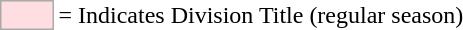<table>
<tr>
<td style="background-color:#FFDEE2; border:1px solid #aaaaaa; width:2em;"></td>
<td>= Indicates Division Title (regular season)</td>
</tr>
</table>
